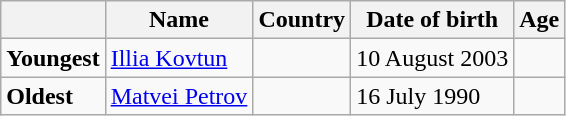<table class="wikitable">
<tr>
<th></th>
<th><strong>Name</strong></th>
<th><strong>Country</strong></th>
<th><strong>Date of birth</strong></th>
<th><strong>Age</strong></th>
</tr>
<tr>
<td><strong>Youngest</strong></td>
<td><a href='#'>Illia Kovtun</a></td>
<td></td>
<td>10 August 2003</td>
<td></td>
</tr>
<tr>
<td><strong>Oldest</strong></td>
<td><a href='#'>Matvei Petrov</a></td>
<td></td>
<td>16 July 1990</td>
<td></td>
</tr>
</table>
